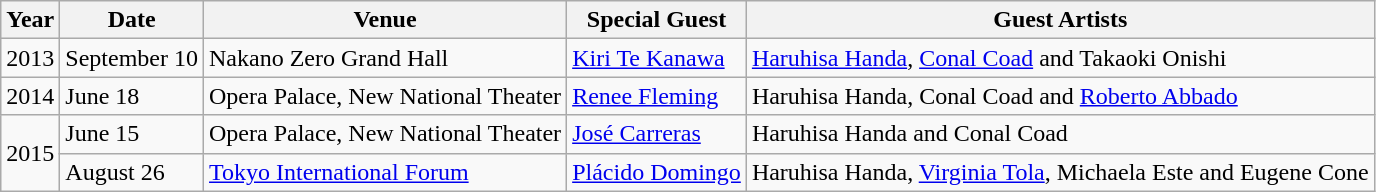<table class="wikitable sortable">
<tr>
<th valign=top>Year</th>
<th valign=top>Date</th>
<th valign=top>Venue</th>
<th valign=top>Special Guest</th>
<th valign=top>Guest Artists</th>
</tr>
<tr>
<td>2013</td>
<td>September 10</td>
<td>Nakano Zero Grand Hall</td>
<td><a href='#'>Kiri Te Kanawa</a></td>
<td><a href='#'>Haruhisa Handa</a>, <a href='#'>Conal Coad</a> and Takaoki Onishi</td>
</tr>
<tr>
<td>2014</td>
<td>June 18</td>
<td>Opera Palace, New National Theater</td>
<td><a href='#'>Renee Fleming</a></td>
<td>Haruhisa Handa, Conal Coad and <a href='#'>Roberto Abbado</a></td>
</tr>
<tr>
<td rowspan=2>2015</td>
<td>June 15</td>
<td>Opera Palace, New National Theater</td>
<td><a href='#'>José Carreras</a></td>
<td>Haruhisa Handa and Conal Coad</td>
</tr>
<tr>
<td>August 26</td>
<td><a href='#'>Tokyo International Forum</a></td>
<td><a href='#'>Plácido Domingo</a></td>
<td>Haruhisa Handa, <a href='#'>Virginia Tola</a>, Michaela Este and Eugene Cone</td>
</tr>
</table>
